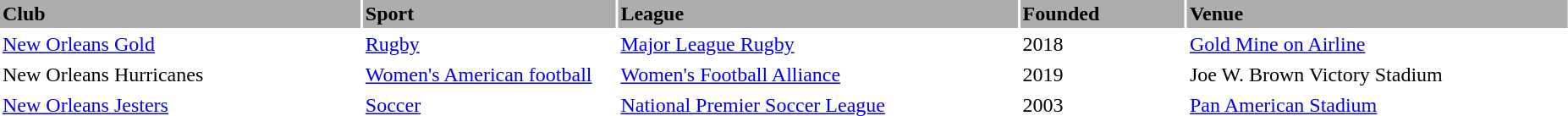<table border=0 cellpadding=2 cellspacing=2 width=98%>
<tr bgcolor="#ADADAD">
<td width="180px"><strong>Club</strong></td>
<td width="125px"><strong>Sport</strong></td>
<td width="200px"><strong>League</strong></td>
<td width="80px"><strong>Founded</strong></td>
<td width="190px"><strong>Venue</strong></td>
</tr>
<tr>
<td><a href='#'>New Orleans Gold</a></td>
<td><a href='#'>Rugby</a></td>
<td><a href='#'>Major League Rugby</a></td>
<td>2018</td>
<td><a href='#'>Gold Mine on Airline</a></td>
</tr>
<tr>
<td>New Orleans Hurricanes</td>
<td><a href='#'>Women's American football</a></td>
<td><a href='#'>Women's Football Alliance</a></td>
<td>2019</td>
<td>Joe W. Brown Victory Stadium</td>
</tr>
<tr>
<td><a href='#'>New Orleans Jesters</a></td>
<td><a href='#'>Soccer</a></td>
<td><a href='#'>National Premier Soccer League</a></td>
<td>2003</td>
<td><a href='#'>Pan American Stadium</a></td>
</tr>
</table>
